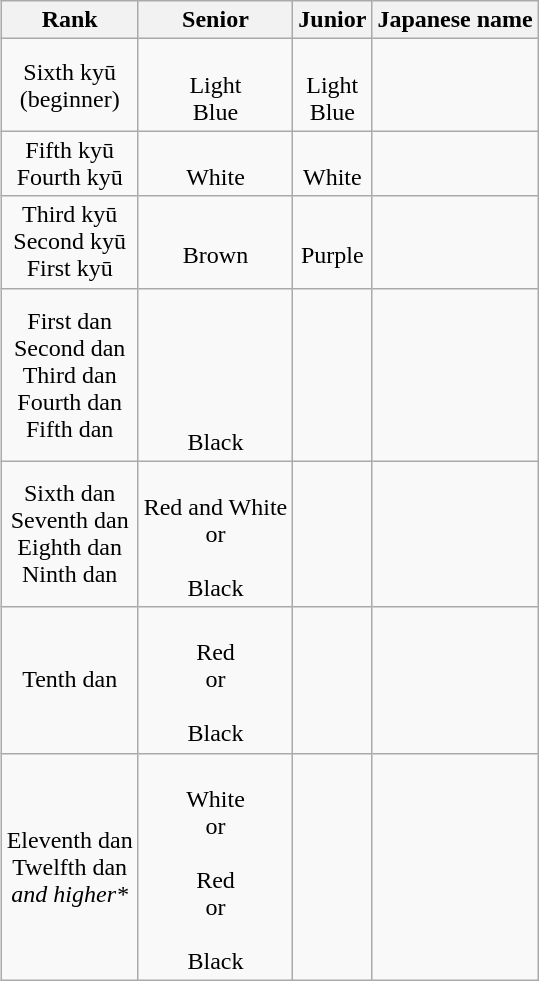<table class="wikitable" style="float:right; text-align:center;">
<tr>
<th>Rank</th>
<th>Senior</th>
<th>Junior</th>
<th>Japanese name</th>
</tr>
<tr>
<td>Sixth kyū<br>(beginner)</td>
<td><br>Light<br>Blue</td>
<td><br>Light<br>Blue</td>
<td></td>
</tr>
<tr>
<td>Fifth kyū<br>Fourth kyū</td>
<td><br>White</td>
<td><br>White</td>
<td><br></td>
</tr>
<tr>
<td>Third kyū<br>Second kyū<br>First kyū</td>
<td><br>Brown</td>
<td><br>Purple</td>
<td><br><br></td>
</tr>
<tr>
<td>First dan<br>Second dan<br>Third dan<br>Fourth dan<br>Fifth dan</td>
<td><br><br><br><br><br>Black</td>
<td></td>
<td><br><br><br><br></td>
</tr>
<tr>
<td>Sixth dan<br>Seventh dan<br>Eighth dan<br>Ninth dan</td>
<td><br>Red and White<br>or<br><br>Black</td>
<td></td>
<td><br><br><br></td>
</tr>
<tr>
<td>Tenth dan</td>
<td><br>Red<br>or<br><br>Black</td>
<td></td>
<td></td>
</tr>
<tr>
<td>Eleventh dan<br>Twelfth dan<br><em>and higher*</em></td>
<td><br>White <br>or<br><br>Red<br>or<br><br>Black</td>
<td></td>
<td><br></td>
</tr>
</table>
